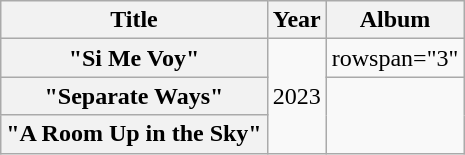<table class="wikitable plainrowheaders" style="text-align:center;" border="1">
<tr>
<th scope="col">Title</th>
<th scope="col">Year</th>
<th scope="col">Album</th>
</tr>
<tr>
<th scope="row">"Si Me Voy"<br></th>
<td rowspan="3">2023</td>
<td>rowspan="3" </td>
</tr>
<tr>
<th scope="row">"Separate Ways"<br></th>
</tr>
<tr>
<th scope="row">"A Room Up in the Sky"<br></th>
</tr>
</table>
